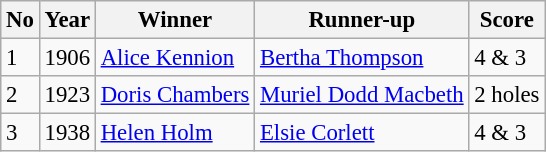<table class=wikitable style="font-size: 95%;">
<tr>
<th>No</th>
<th>Year</th>
<th>Winner</th>
<th>Runner-up</th>
<th>Score</th>
</tr>
<tr>
<td>1</td>
<td>1906</td>
<td> <a href='#'>Alice Kennion</a></td>
<td> <a href='#'>Bertha Thompson</a></td>
<td>4 & 3</td>
</tr>
<tr>
<td>2</td>
<td>1923</td>
<td> <a href='#'>Doris Chambers</a></td>
<td> <a href='#'>Muriel Dodd Macbeth</a></td>
<td>2 holes</td>
</tr>
<tr>
<td>3</td>
<td>1938</td>
<td> <a href='#'>Helen Holm</a></td>
<td> <a href='#'>Elsie Corlett</a></td>
<td>4 & 3</td>
</tr>
</table>
